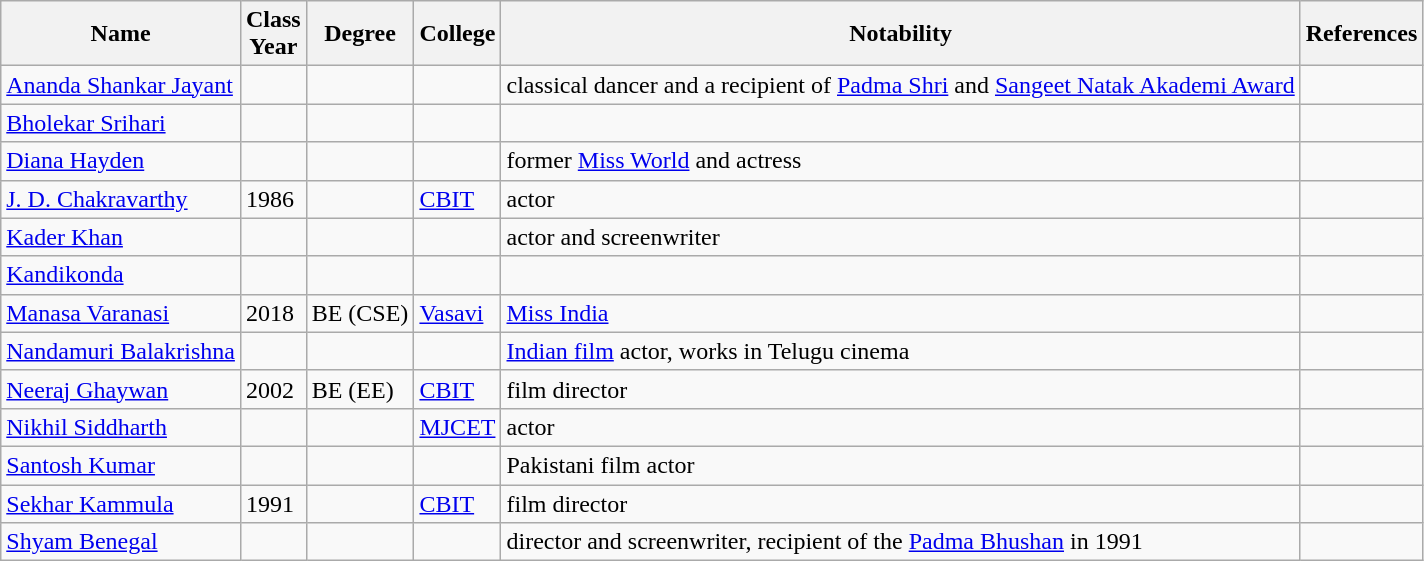<table class="wikitable sortable">
<tr>
<th>Name</th>
<th>Class<br>Year</th>
<th>Degree</th>
<th>College</th>
<th class="unsortable">Notability</th>
<th class="unsortable">References</th>
</tr>
<tr>
<td><a href='#'>Ananda Shankar Jayant</a></td>
<td></td>
<td></td>
<td></td>
<td>classical dancer and a recipient of <a href='#'>Padma Shri</a> and <a href='#'>Sangeet Natak Akademi Award</a></td>
<td></td>
</tr>
<tr>
<td><a href='#'>Bholekar Srihari</a></td>
<td></td>
<td></td>
<td></td>
<td></td>
<td></td>
</tr>
<tr>
<td><a href='#'>Diana Hayden</a></td>
<td></td>
<td></td>
<td></td>
<td>former <a href='#'>Miss World</a> and actress</td>
<td></td>
</tr>
<tr>
<td><a href='#'>J. D. Chakravarthy</a></td>
<td>1986</td>
<td></td>
<td><a href='#'>CBIT</a></td>
<td>actor</td>
<td></td>
</tr>
<tr>
<td><a href='#'>Kader Khan</a></td>
<td></td>
<td></td>
<td></td>
<td>actor and screenwriter</td>
<td></td>
</tr>
<tr>
<td><a href='#'>Kandikonda</a></td>
<td></td>
<td></td>
<td></td>
<td></td>
<td></td>
</tr>
<tr>
<td><a href='#'>Manasa Varanasi</a></td>
<td>2018</td>
<td>BE (CSE)</td>
<td><a href='#'>Vasavi</a></td>
<td><a href='#'>Miss India</a></td>
<td></td>
</tr>
<tr>
<td><a href='#'>Nandamuri Balakrishna</a></td>
<td></td>
<td></td>
<td></td>
<td><a href='#'>Indian film</a> actor, works in Telugu cinema</td>
<td></td>
</tr>
<tr>
<td><a href='#'>Neeraj Ghaywan</a></td>
<td>2002</td>
<td>BE (EE)</td>
<td><a href='#'>CBIT</a></td>
<td>film director</td>
<td></td>
</tr>
<tr>
<td><a href='#'>Nikhil Siddharth</a></td>
<td></td>
<td></td>
<td><a href='#'>MJCET</a></td>
<td>actor</td>
<td></td>
</tr>
<tr>
<td><a href='#'>Santosh Kumar</a></td>
<td></td>
<td></td>
<td></td>
<td>Pakistani film actor</td>
<td></td>
</tr>
<tr>
<td><a href='#'>Sekhar Kammula</a></td>
<td>1991</td>
<td></td>
<td><a href='#'>CBIT</a></td>
<td>film director</td>
<td></td>
</tr>
<tr>
<td><a href='#'>Shyam Benegal</a></td>
<td></td>
<td></td>
<td></td>
<td>director and screenwriter, recipient of the <a href='#'>Padma Bhushan</a> in 1991</td>
<td></td>
</tr>
</table>
